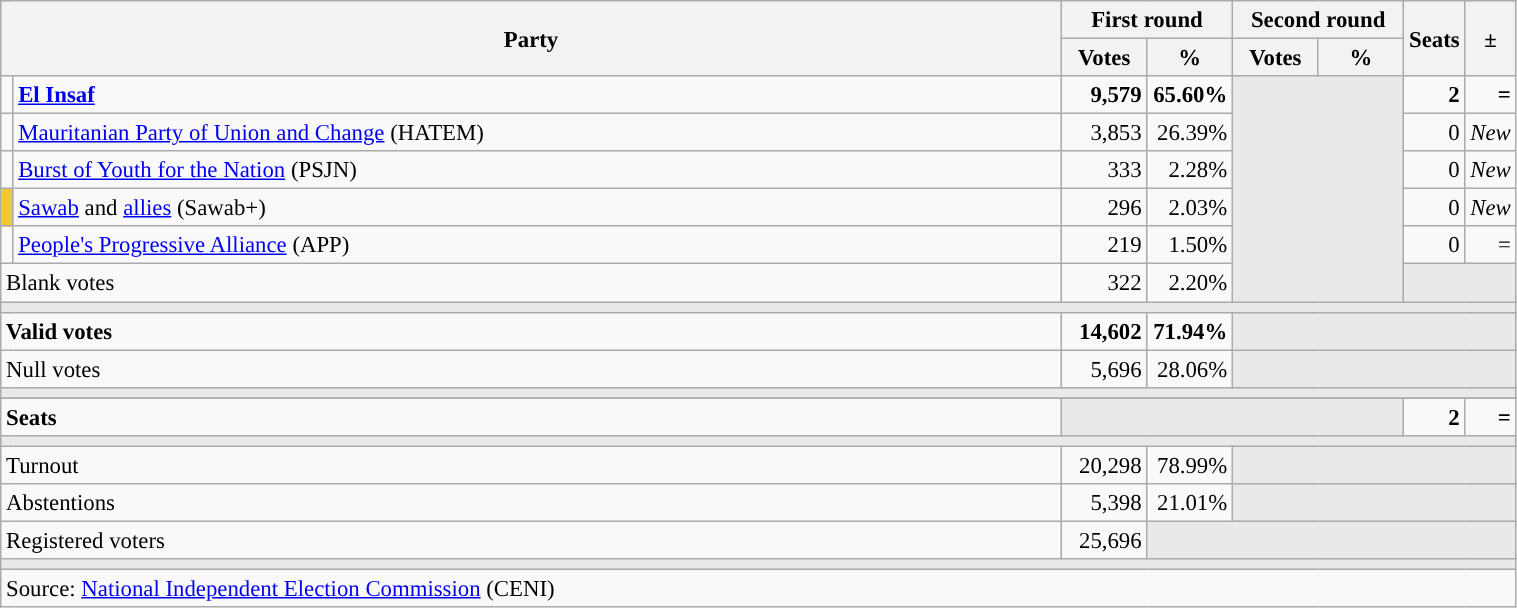<table class="wikitable" style="text-align:right;font-size:95%;">
<tr>
<th rowspan="2" colspan="2" width="700">Party</th>
<th colspan="2">First round</th>
<th colspan="2">Second round</th>
<th rowspan="2" width="25">Seats</th>
<th rowspan="2" width="20">±</th>
</tr>
<tr>
<th width="50">Votes</th>
<th width="50">%</th>
<th width="50">Votes</th>
<th width="50">%</th>
</tr>
<tr>
<td width="1" style="color:inherit;background:"></td>
<td style="text-align:left;"><strong><a href='#'>El Insaf</a></strong></td>
<td><strong>9,579</strong></td>
<td><strong>65.60%</strong></td>
<td colspan="2" rowspan="6" style="background:#E9E9E9;"></td>
<td><strong>2</strong></td>
<td><strong>=</strong></td>
</tr>
<tr>
<td width="1" style="color:inherit;background:"></td>
<td style="text-align:left;"><a href='#'>Mauritanian Party of Union and Change</a> (HATEM)</td>
<td>3,853</td>
<td>26.39%</td>
<td>0</td>
<td><em>New</em></td>
</tr>
<tr>
<td width="1" style="color:inherit;background:"></td>
<td style="text-align:left;"><a href='#'>Burst of Youth for the Nation</a> (PSJN)</td>
<td>333</td>
<td>2.28%</td>
<td>0</td>
<td><em>New</em></td>
</tr>
<tr>
<td width="1" style="color:inherit;background:#F0C832;"></td>
<td style="text-align:left;"><a href='#'>Sawab</a> and <a href='#'>allies</a> (Sawab+)</td>
<td>296</td>
<td>2.03%</td>
<td>0</td>
<td><em>New</em></td>
</tr>
<tr>
<td width="1" style="color:inherit;background:"></td>
<td style="text-align:left;"><a href='#'>People's Progressive Alliance</a> (APP)</td>
<td>219</td>
<td>1.50%</td>
<td>0</td>
<td>=</td>
</tr>
<tr>
<td colspan="2" style="text-align:left;">Blank votes</td>
<td>322</td>
<td>2.20%</td>
<td colspan="4" style="background:#E9E9E9;"></td>
</tr>
<tr>
<td colspan="8" style="background:#E9E9E9;"></td>
</tr>
<tr style="font-weight:bold;">
<td colspan="2" style="text-align:left;">Valid votes</td>
<td>14,602</td>
<td>71.94%</td>
<td colspan="4" style="background:#E9E9E9;"></td>
</tr>
<tr>
<td colspan="2" style="text-align:left;">Null votes</td>
<td>5,696</td>
<td>28.06%</td>
<td colspan="4" style="background:#E9E9E9;"></td>
</tr>
<tr>
<td colspan="8" style="background:#E9E9E9;"></td>
</tr>
<tr>
</tr>
<tr style="font-weight:bold;">
<td colspan="2" style="text-align:left;">Seats</td>
<td colspan="4" style="background:#E9E9E9;"></td>
<td>2</td>
<td>=</td>
</tr>
<tr>
<td colspan="8" style="background:#E9E9E9;"></td>
</tr>
<tr>
<td colspan="2" style="text-align:left;">Turnout</td>
<td>20,298</td>
<td>78.99%</td>
<td colspan="4" style="background:#E9E9E9;"></td>
</tr>
<tr>
<td colspan="2" style="text-align:left;">Abstentions</td>
<td>5,398</td>
<td>21.01%</td>
<td colspan="4" style="background:#E9E9E9;"></td>
</tr>
<tr>
<td colspan="2" style="text-align:left;">Registered voters</td>
<td>25,696</td>
<td colspan="5" style="background:#E9E9E9;"></td>
</tr>
<tr>
<td colspan="8" style="background:#E9E9E9;"></td>
</tr>
<tr>
<td colspan="8" style="text-align:left;">Source: <a href='#'>National Independent Election Commission</a> (CENI)</td>
</tr>
</table>
